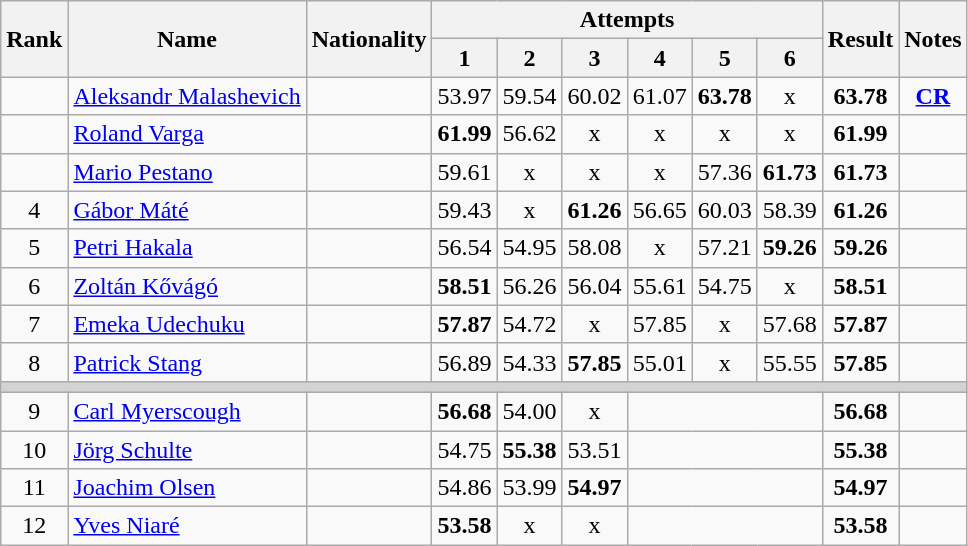<table class="wikitable sortable" style="text-align:center">
<tr>
<th rowspan=2>Rank</th>
<th rowspan=2>Name</th>
<th rowspan=2>Nationality</th>
<th colspan=6>Attempts</th>
<th rowspan=2>Result</th>
<th rowspan=2>Notes</th>
</tr>
<tr>
<th>1</th>
<th>2</th>
<th>3</th>
<th>4</th>
<th>5</th>
<th>6</th>
</tr>
<tr>
<td></td>
<td align=left><a href='#'>Aleksandr Malashevich</a></td>
<td align=left></td>
<td>53.97</td>
<td>59.54</td>
<td>60.02</td>
<td>61.07</td>
<td><strong>63.78</strong></td>
<td>x</td>
<td><strong>63.78</strong></td>
<td><strong><a href='#'>CR</a></strong></td>
</tr>
<tr>
<td></td>
<td align=left><a href='#'>Roland Varga</a></td>
<td align=left></td>
<td><strong>61.99</strong></td>
<td>56.62</td>
<td>x</td>
<td>x</td>
<td>x</td>
<td>x</td>
<td><strong>61.99</strong></td>
<td></td>
</tr>
<tr>
<td></td>
<td align=left><a href='#'>Mario Pestano</a></td>
<td align=left></td>
<td>59.61</td>
<td>x</td>
<td>x</td>
<td>x</td>
<td>57.36</td>
<td><strong>61.73</strong></td>
<td><strong>61.73</strong></td>
<td></td>
</tr>
<tr>
<td>4</td>
<td align=left><a href='#'>Gábor Máté</a></td>
<td align=left></td>
<td>59.43</td>
<td>x</td>
<td><strong>61.26</strong></td>
<td>56.65</td>
<td>60.03</td>
<td>58.39</td>
<td><strong>61.26</strong></td>
<td></td>
</tr>
<tr>
<td>5</td>
<td align=left><a href='#'>Petri Hakala</a></td>
<td align=left></td>
<td>56.54</td>
<td>54.95</td>
<td>58.08</td>
<td>x</td>
<td>57.21</td>
<td><strong>59.26</strong></td>
<td><strong>59.26</strong></td>
<td></td>
</tr>
<tr>
<td>6</td>
<td align=left><a href='#'>Zoltán Kővágó</a></td>
<td align=left></td>
<td><strong>58.51</strong></td>
<td>56.26</td>
<td>56.04</td>
<td>55.61</td>
<td>54.75</td>
<td>x</td>
<td><strong>58.51</strong></td>
<td></td>
</tr>
<tr>
<td>7</td>
<td align=left><a href='#'>Emeka Udechuku</a></td>
<td align=left></td>
<td><strong>57.87</strong></td>
<td>54.72</td>
<td>x</td>
<td>57.85</td>
<td>x</td>
<td>57.68</td>
<td><strong>57.87</strong></td>
<td></td>
</tr>
<tr>
<td>8</td>
<td align=left><a href='#'>Patrick Stang</a></td>
<td align=left></td>
<td>56.89</td>
<td>54.33</td>
<td><strong>57.85</strong></td>
<td>55.01</td>
<td>x</td>
<td>55.55</td>
<td><strong>57.85</strong></td>
<td></td>
</tr>
<tr>
<td colspan=11 bgcolor=lightgray></td>
</tr>
<tr>
<td>9</td>
<td align=left><a href='#'>Carl Myerscough</a></td>
<td align=left></td>
<td><strong>56.68</strong></td>
<td>54.00</td>
<td>x</td>
<td colspan=3></td>
<td><strong>56.68</strong></td>
<td></td>
</tr>
<tr>
<td>10</td>
<td align=left><a href='#'>Jörg Schulte</a></td>
<td align=left></td>
<td>54.75</td>
<td><strong>55.38</strong></td>
<td>53.51</td>
<td colspan=3></td>
<td><strong>55.38</strong></td>
<td></td>
</tr>
<tr>
<td>11</td>
<td align=left><a href='#'>Joachim Olsen</a></td>
<td align=left></td>
<td>54.86</td>
<td>53.99</td>
<td><strong>54.97</strong></td>
<td colspan=3></td>
<td><strong>54.97</strong></td>
<td></td>
</tr>
<tr>
<td>12</td>
<td align=left><a href='#'>Yves Niaré</a></td>
<td align=left></td>
<td><strong>53.58</strong></td>
<td>x</td>
<td>x</td>
<td colspan=3></td>
<td><strong>53.58</strong></td>
<td></td>
</tr>
</table>
